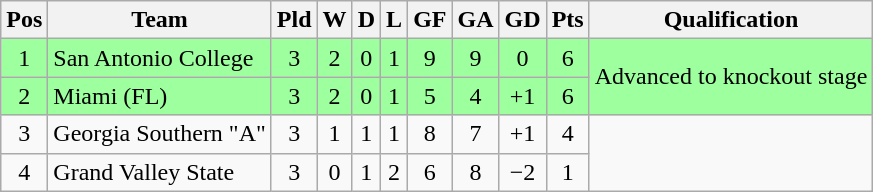<table class="wikitable" style="text-align:center">
<tr>
<th>Pos</th>
<th>Team</th>
<th>Pld</th>
<th>W</th>
<th>D</th>
<th>L</th>
<th>GF</th>
<th>GA</th>
<th>GD</th>
<th>Pts</th>
<th>Qualification</th>
</tr>
<tr bgcolor="#9eff9e">
<td>1</td>
<td style="text-align:left">San Antonio College</td>
<td>3</td>
<td>2</td>
<td>0</td>
<td>1</td>
<td>9</td>
<td>9</td>
<td>0</td>
<td>6</td>
<td rowspan="2">Advanced to knockout stage</td>
</tr>
<tr bgcolor="#9eff9e">
<td>2</td>
<td style="text-align:left">Miami (FL)</td>
<td>3</td>
<td>2</td>
<td>0</td>
<td>1</td>
<td>5</td>
<td>4</td>
<td>+1</td>
<td>6</td>
</tr>
<tr>
<td>3</td>
<td style="text-align:left">Georgia Southern "A"</td>
<td>3</td>
<td>1</td>
<td>1</td>
<td>1</td>
<td>8</td>
<td>7</td>
<td>+1</td>
<td>4</td>
<td rowspan="2"></td>
</tr>
<tr>
<td>4</td>
<td style="text-align:left">Grand Valley State</td>
<td>3</td>
<td>0</td>
<td>1</td>
<td>2</td>
<td>6</td>
<td>8</td>
<td>−2</td>
<td>1</td>
</tr>
</table>
